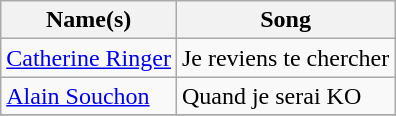<table class="wikitable sortable">
<tr>
<th>Name(s)</th>
<th>Song</th>
</tr>
<tr>
<td><a href='#'>Catherine Ringer</a></td>
<td>Je reviens te chercher</td>
</tr>
<tr>
<td><a href='#'>Alain Souchon</a></td>
<td>Quand je serai KO</td>
</tr>
<tr>
</tr>
</table>
